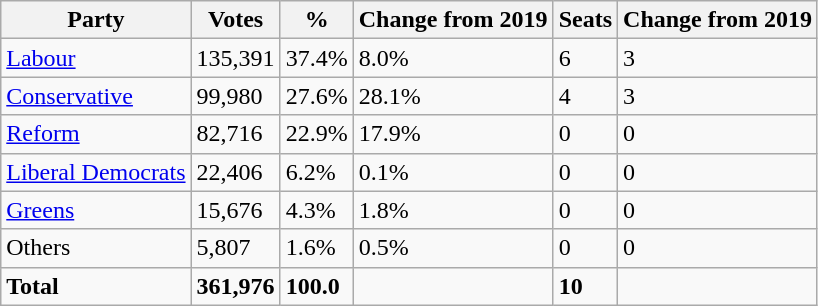<table class="wikitable">
<tr>
<th>Party</th>
<th>Votes</th>
<th>%</th>
<th>Change from 2019</th>
<th>Seats</th>
<th>Change from 2019</th>
</tr>
<tr>
<td><a href='#'>Labour</a></td>
<td>135,391</td>
<td>37.4%</td>
<td>8.0%</td>
<td>6</td>
<td>3</td>
</tr>
<tr>
<td><a href='#'>Conservative</a></td>
<td>99,980</td>
<td>27.6%</td>
<td>28.1%</td>
<td>4</td>
<td>3</td>
</tr>
<tr>
<td><a href='#'>Reform</a></td>
<td>82,716</td>
<td>22.9%</td>
<td>17.9%</td>
<td>0</td>
<td>0</td>
</tr>
<tr>
<td><a href='#'>Liberal Democrats</a></td>
<td>22,406</td>
<td>6.2%</td>
<td>0.1%</td>
<td>0</td>
<td>0</td>
</tr>
<tr>
<td><a href='#'>Greens</a></td>
<td>15,676</td>
<td>4.3%</td>
<td>1.8%</td>
<td>0</td>
<td>0</td>
</tr>
<tr>
<td>Others</td>
<td>5,807</td>
<td>1.6%</td>
<td>0.5%</td>
<td>0</td>
<td>0</td>
</tr>
<tr>
<td><strong>Total</strong></td>
<td><strong>361,976</strong></td>
<td><strong>100.0</strong></td>
<td></td>
<td><strong>10</strong></td>
<td></td>
</tr>
</table>
